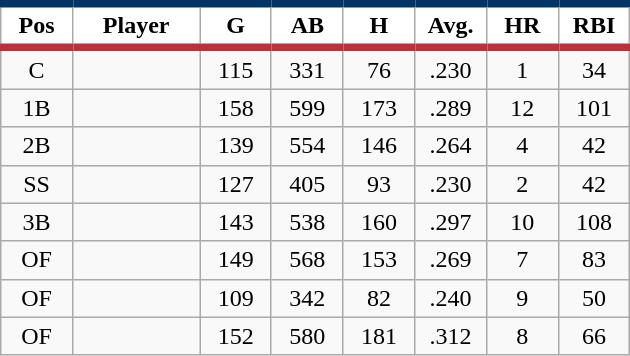<table class="wikitable sortable">
<tr>
<th style="background:#FFFFFF; border-top:#023465 5px solid; border-bottom:#ba313c 5px solid;" width="9%">Pos</th>
<th style="background:#FFFFFF; border-top:#023465 5px solid; border-bottom:#ba313c 5px solid;" width="16%">Player</th>
<th style="background:#FFFFFF; border-top:#023465 5px solid; border-bottom:#ba313c 5px solid;" width="9%">G</th>
<th style="background:#FFFFFF; border-top:#023465 5px solid; border-bottom:#ba313c 5px solid;" width="9%">AB</th>
<th style="background:#FFFFFF; border-top:#023465 5px solid; border-bottom:#ba313c 5px solid;" width="9%">H</th>
<th style="background:#FFFFFF; border-top:#023465 5px solid; border-bottom:#ba313c 5px solid;" width="9%">Avg.</th>
<th style="background:#FFFFFF; border-top:#023465 5px solid; border-bottom:#ba313c 5px solid;" width="9%">HR</th>
<th style="background:#FFFFFF; border-top:#023465 5px solid; border-bottom:#ba313c 5px solid;" width="9%">RBI</th>
</tr>
<tr align="center">
<td>C</td>
<td></td>
<td>115</td>
<td>331</td>
<td>76</td>
<td>.230</td>
<td>1</td>
<td>34</td>
</tr>
<tr align="center">
<td>1B</td>
<td></td>
<td>158</td>
<td>599</td>
<td>173</td>
<td>.289</td>
<td>12</td>
<td>101</td>
</tr>
<tr align="center">
<td>2B</td>
<td></td>
<td>139</td>
<td>554</td>
<td>146</td>
<td>.264</td>
<td>4</td>
<td>42</td>
</tr>
<tr align="center">
<td>SS</td>
<td></td>
<td>127</td>
<td>405</td>
<td>93</td>
<td>.230</td>
<td>2</td>
<td>42</td>
</tr>
<tr align="center">
<td>3B</td>
<td></td>
<td>143</td>
<td>538</td>
<td>160</td>
<td>.297</td>
<td>10</td>
<td>108</td>
</tr>
<tr align="center">
<td>OF</td>
<td></td>
<td>149</td>
<td>568</td>
<td>153</td>
<td>.269</td>
<td>7</td>
<td>83</td>
</tr>
<tr align="center">
<td>OF</td>
<td></td>
<td>109</td>
<td>342</td>
<td>82</td>
<td>.240</td>
<td>9</td>
<td>50</td>
</tr>
<tr align="center">
<td>OF</td>
<td></td>
<td>152</td>
<td>580</td>
<td>181</td>
<td>.312</td>
<td>8</td>
<td>66</td>
</tr>
</table>
